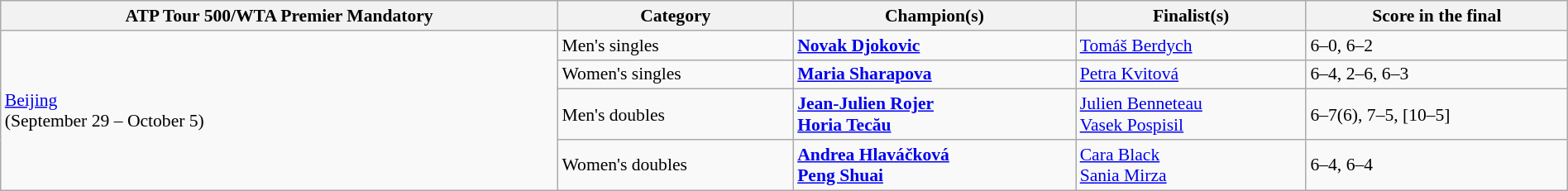<table class="wikitable"  style="font-size:90%; width:100%;">
<tr>
<th>ATP Tour 500/WTA Premier Mandatory</th>
<th>Category</th>
<th>Champion(s)</th>
<th>Finalist(s)</th>
<th>Score in the final</th>
</tr>
<tr>
<td rowspan="4"><a href='#'>Beijing</a><br>(September 29 – October 5)</td>
<td>Men's singles</td>
<td> <strong><a href='#'>Novak Djokovic</a></strong></td>
<td> <a href='#'>Tomáš Berdych</a></td>
<td>6–0, 6–2</td>
</tr>
<tr>
<td>Women's singles</td>
<td> <strong><a href='#'>Maria Sharapova</a></strong></td>
<td> <a href='#'>Petra Kvitová</a></td>
<td>6–4, 2–6, 6–3</td>
</tr>
<tr>
<td>Men's doubles</td>
<td> <strong><a href='#'>Jean-Julien Rojer</a></strong> <br> <strong><a href='#'>Horia Tecău</a></strong></td>
<td> <a href='#'>Julien Benneteau</a> <br> <a href='#'>Vasek Pospisil</a></td>
<td>6–7(6), 7–5, [10–5]</td>
</tr>
<tr>
<td>Women's doubles</td>
<td> <strong><a href='#'>Andrea Hlaváčková</a></strong> <br> <strong><a href='#'>Peng Shuai</a></strong></td>
<td> <a href='#'>Cara Black</a>  <br> <a href='#'>Sania Mirza</a></td>
<td>6–4, 6–4</td>
</tr>
</table>
